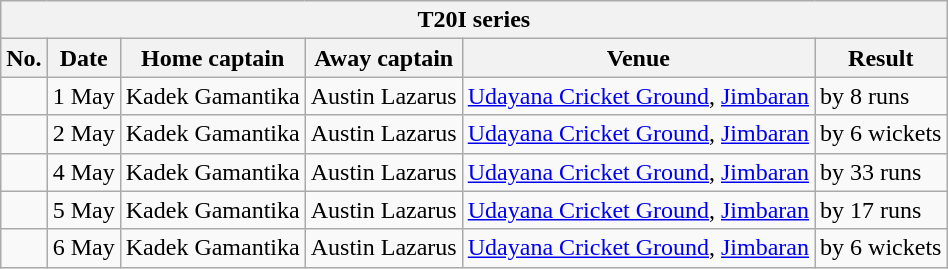<table class="wikitable">
<tr>
<th colspan="6">T20I series</th>
</tr>
<tr>
<th>No.</th>
<th>Date</th>
<th>Home captain</th>
<th>Away captain</th>
<th>Venue</th>
<th>Result</th>
</tr>
<tr>
<td></td>
<td>1 May</td>
<td>Kadek Gamantika</td>
<td>Austin Lazarus</td>
<td><a href='#'>Udayana Cricket Ground</a>, <a href='#'>Jimbaran</a></td>
<td> by 8 runs</td>
</tr>
<tr>
<td></td>
<td>2 May</td>
<td>Kadek Gamantika</td>
<td>Austin Lazarus</td>
<td><a href='#'>Udayana Cricket Ground</a>, <a href='#'>Jimbaran</a></td>
<td> by 6 wickets</td>
</tr>
<tr>
<td></td>
<td>4 May</td>
<td>Kadek Gamantika</td>
<td>Austin Lazarus</td>
<td><a href='#'>Udayana Cricket Ground</a>, <a href='#'>Jimbaran</a></td>
<td> by 33 runs</td>
</tr>
<tr>
<td></td>
<td>5 May</td>
<td>Kadek Gamantika</td>
<td>Austin Lazarus</td>
<td><a href='#'>Udayana Cricket Ground</a>, <a href='#'>Jimbaran</a></td>
<td> by 17 runs</td>
</tr>
<tr>
<td></td>
<td>6 May</td>
<td>Kadek Gamantika</td>
<td>Austin Lazarus</td>
<td><a href='#'>Udayana Cricket Ground</a>, <a href='#'>Jimbaran</a></td>
<td> by 6 wickets</td>
</tr>
</table>
